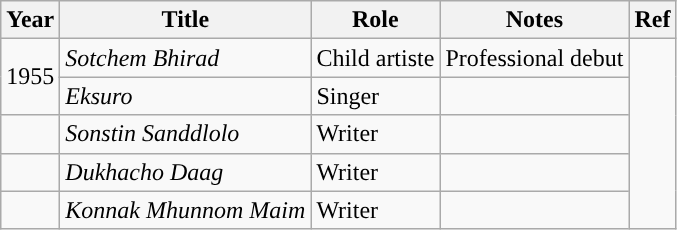<table class="wikitable sortable">
<tr>
<th>Year</th>
<th>Title</th>
<th>Role</th>
<th>Notes</th>
<th>Ref</th>
</tr>
<tr>
<td rowspan="2">1955</td>
<td><em>Sotchem Bhirad</em></td>
<td>Child artiste</td>
<td>Professional debut</td>
<td rowspan='5"'></td>
</tr>
<tr>
<td><em>Eksuro</em></td>
<td>Singer</td>
<td></td>
</tr>
<tr>
<td></td>
<td><em>Sonstin Sanddlolo</em></td>
<td>Writer</td>
<td></td>
</tr>
<tr>
<td></td>
<td><em>Dukhacho Daag</em></td>
<td>Writer</td>
<td></td>
</tr>
<tr>
<td></td>
<td><em>Konnak Mhunnom Maim</em></td>
<td>Writer</td>
<td></td>
</tr>
</table>
